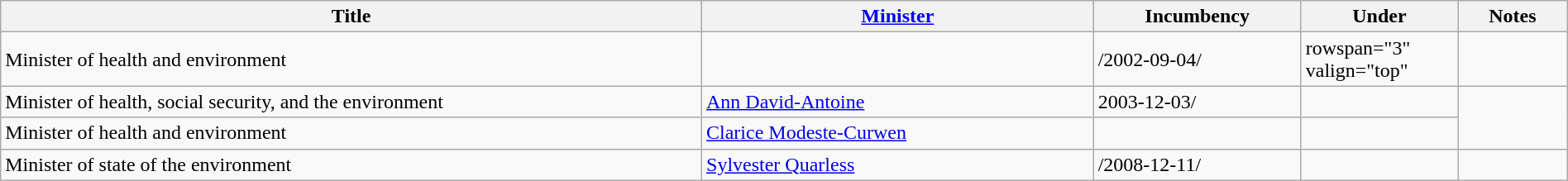<table class="wikitable" style="width:100%;">
<tr>
<th>Title</th>
<th style="width:25%;"><a href='#'>Minister</a></th>
<th style="width:160px;">Incumbency</th>
<th style="width:10%;">Under</th>
<th style="width:7%;">Notes</th>
</tr>
<tr>
<td>Minister of health and environment</td>
<td></td>
<td>/2002-09-04/</td>
<td>rowspan="3" valign="top" </td>
<td></td>
</tr>
<tr>
<td>Minister of health, social security, and the environment</td>
<td><a href='#'>Ann David-Antoine</a></td>
<td>2003-12-03/</td>
<td></td>
</tr>
<tr>
<td>Minister of health and environment</td>
<td><a href='#'>Clarice Modeste-Curwen</a></td>
<td></td>
<td></td>
</tr>
<tr>
<td>Minister of state of the environment</td>
<td><a href='#'>Sylvester Quarless</a></td>
<td>/2008-12-11/</td>
<td></td>
<td></td>
</tr>
</table>
